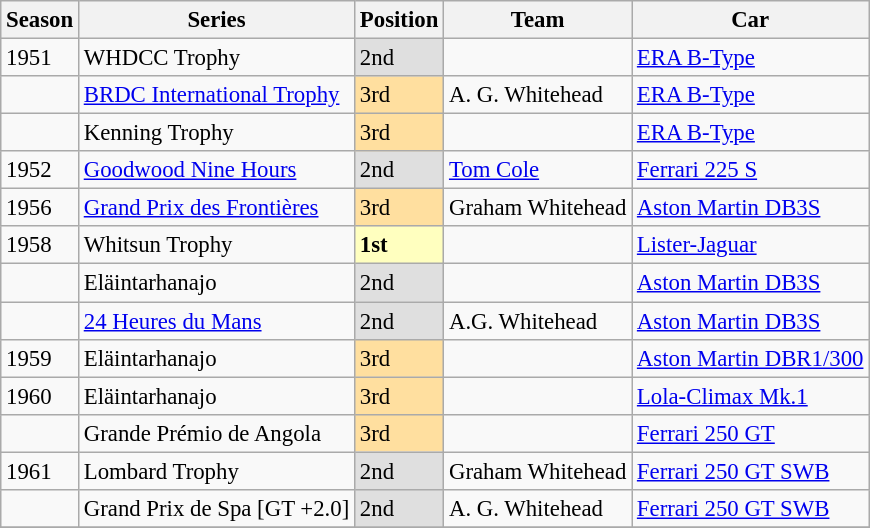<table class="wikitable" style="font-size: 95%;">
<tr>
<th>Season</th>
<th>Series</th>
<th>Position</th>
<th>Team</th>
<th>Car</th>
</tr>
<tr>
<td>1951</td>
<td>WHDCC Trophy  </td>
<td style="background:#dfdfdf;">2nd</td>
<td></td>
<td><a href='#'>ERA B-Type</a></td>
</tr>
<tr>
<td></td>
<td><a href='#'>BRDC International Trophy</a>  </td>
<td style="background:#ffdf9f;">3rd</td>
<td>A. G. Whitehead</td>
<td><a href='#'>ERA B-Type</a></td>
</tr>
<tr>
<td></td>
<td>Kenning Trophy  </td>
<td style="background:#ffdf9f;">3rd</td>
<td></td>
<td><a href='#'>ERA B-Type</a></td>
</tr>
<tr>
<td>1952</td>
<td><a href='#'>Goodwood Nine Hours</a>  </td>
<td style="background:#dfdfdf;">2nd</td>
<td><a href='#'>Tom Cole</a></td>
<td><a href='#'>Ferrari 225 S</a></td>
</tr>
<tr>
<td>1956</td>
<td><a href='#'>Grand Prix des Frontières</a>  </td>
<td style="background:#ffdf9f;">3rd</td>
<td>Graham Whitehead</td>
<td><a href='#'>Aston Martin DB3S</a></td>
</tr>
<tr>
<td>1958</td>
<td>Whitsun Trophy  </td>
<td style="background:#ffffbf;"><strong>1st</strong></td>
<td></td>
<td><a href='#'>Lister-Jaguar</a></td>
</tr>
<tr>
<td></td>
<td>Eläintarhanajo  </td>
<td style="background:#dfdfdf;">2nd</td>
<td></td>
<td><a href='#'>Aston Martin DB3S</a></td>
</tr>
<tr>
<td></td>
<td><a href='#'>24 Heures du Mans</a>  </td>
<td style="background:#dfdfdf;">2nd</td>
<td>A.G. Whitehead</td>
<td><a href='#'>Aston Martin DB3S</a></td>
</tr>
<tr>
<td>1959</td>
<td>Eläintarhanajo  </td>
<td style="background:#ffdf9f;">3rd</td>
<td></td>
<td><a href='#'>Aston Martin DBR1/300</a></td>
</tr>
<tr>
<td>1960</td>
<td>Eläintarhanajo  </td>
<td style="background:#ffdf9f;">3rd</td>
<td></td>
<td><a href='#'>Lola-Climax Mk.1</a></td>
</tr>
<tr>
<td></td>
<td>Grande Prémio de Angola  </td>
<td style="background:#ffdf9f;">3rd</td>
<td></td>
<td><a href='#'>Ferrari 250 GT</a></td>
</tr>
<tr>
<td>1961</td>
<td>Lombard Trophy  </td>
<td style="background:#dfdfdf;">2nd</td>
<td>Graham Whitehead</td>
<td><a href='#'>Ferrari 250 GT SWB</a></td>
</tr>
<tr>
<td></td>
<td>Grand Prix de Spa [GT +2.0]  </td>
<td style="background:#dfdfdf;">2nd</td>
<td>A. G. Whitehead</td>
<td><a href='#'>Ferrari 250 GT SWB</a></td>
</tr>
<tr>
</tr>
</table>
